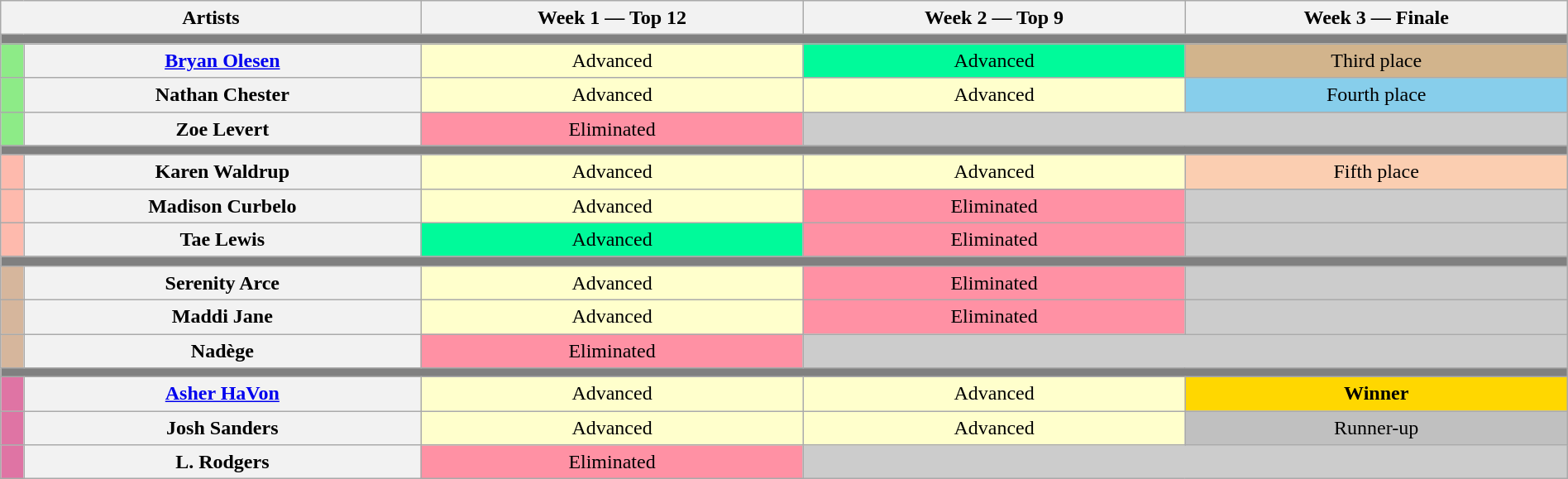<table class="wikitable" style="text-align:center; line-height:20px; width:100%">
<tr>
<th colspan="2" width="11%">Artists</th>
<th style="width:10%">Week 1 — Top 12</th>
<th style="width:10%">Week 2 — Top 9</th>
<th style="width:10%">Week 3 — Finale</th>
</tr>
<tr>
<th colspan="5" style="background:gray"></th>
</tr>
<tr>
<th style="background:#8deb87"></th>
<th scope="row"><a href='#'>Bryan Olesen</a></th>
<td style="background:#ffffcc">Advanced</td>
<td style="background:#00fa9a">Advanced</td>
<td style="background:tan;">Third place</td>
</tr>
<tr>
<th style="background:#8deb87"></th>
<th scope="row">Nathan Chester</th>
<td style="background:#ffffcc">Advanced</td>
<td style="background:#ffffcc">Advanced</td>
<td style="background:skyblue;">Fourth place</td>
</tr>
<tr>
<th style="background:#8deb87"></th>
<th scope="row">Zoe Levert</th>
<td style="background:#FF91A4">Eliminated</td>
<td colspan="2" style="background:#ccc"></td>
</tr>
<tr>
<th colspan="5" style="background:gray"></th>
</tr>
<tr>
<th style="background:#febaad"></th>
<th scope="row">Karen Waldrup</th>
<td style="background:#ffffcc">Advanced</td>
<td style="background:#ffffcc">Advanced</td>
<td style="background:#fbceb1">Fifth place</td>
</tr>
<tr>
<th style="background:#febaad"></th>
<th scope="row">Madison Curbelo</th>
<td style="background:#ffffcc">Advanced</td>
<td style="background:#FF91A4">Eliminated</td>
<td style="background:#ccc"></td>
</tr>
<tr>
<th style="background:#febaad"></th>
<th scope="row">Tae Lewis</th>
<td style="background:#00fa9a">Advanced</td>
<td style="background:#FF91A4">Eliminated</td>
<td style="background:#ccc"></td>
</tr>
<tr>
<th colspan="5" style="background:gray"></th>
</tr>
<tr>
<th style="background:#d6b69c"></th>
<th scope="row">Serenity Arce</th>
<td style="background:#ffffcc">Advanced</td>
<td style="background:#FF91A4">Eliminated</td>
<td style="background:#ccc"></td>
</tr>
<tr>
<th style="background:#d6b69c"></th>
<th scope="row">Maddi Jane</th>
<td style="background:#ffffcc">Advanced</td>
<td style="background:#FF91A4">Eliminated</td>
<td style="background:#ccc"></td>
</tr>
<tr>
<th style="background:#d6b69c"></th>
<th scope="row">Nadège</th>
<td style="background:#FF91A4">Eliminated</td>
<td colspan="2" style="background:#ccc"></td>
</tr>
<tr>
<th colspan="5" style="background:gray"></th>
</tr>
<tr>
<th style="background:#df74a4"></th>
<th scope="row"><a href='#'>Asher HaVon</a></th>
<td style="background:#ffffcc">Advanced</td>
<td style="background:#ffffcc">Advanced</td>
<td style="background:gold;"><strong>Winner</strong></td>
</tr>
<tr>
<th style="background:#df74a4"></th>
<th scope="row">Josh Sanders</th>
<td style="background:#ffffcc">Advanced</td>
<td style="background:#ffffcc">Advanced</td>
<td style="background:silver;">Runner-up</td>
</tr>
<tr>
<th style="background:#df74a4"></th>
<th scope="row">L. Rodgers</th>
<td style="background:#FF91A4">Eliminated</td>
<td colspan="2" style="background:#ccc"></td>
</tr>
</table>
